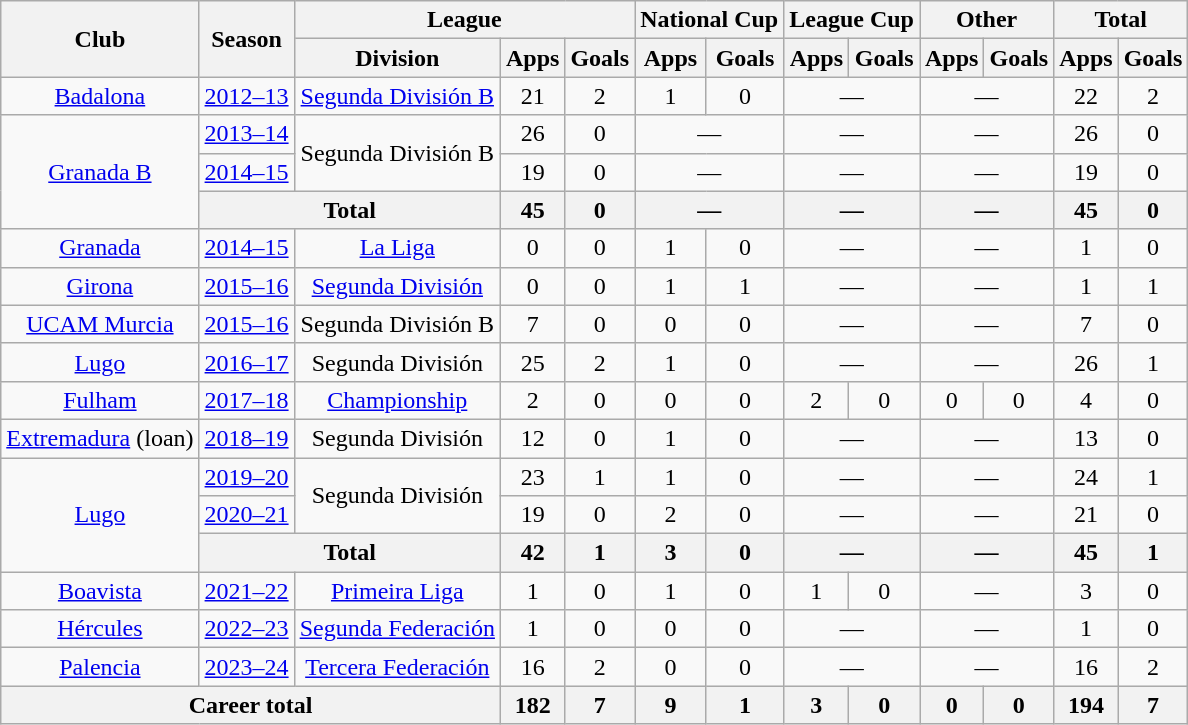<table class="wikitable" style="text-align:center">
<tr>
<th rowspan="2">Club</th>
<th rowspan="2">Season</th>
<th colspan="3">League</th>
<th colspan="2">National Cup</th>
<th colspan="2">League Cup</th>
<th colspan="2">Other</th>
<th colspan="2">Total</th>
</tr>
<tr>
<th>Division</th>
<th>Apps</th>
<th>Goals</th>
<th>Apps</th>
<th>Goals</th>
<th>Apps</th>
<th>Goals</th>
<th>Apps</th>
<th>Goals</th>
<th>Apps</th>
<th>Goals</th>
</tr>
<tr>
<td><a href='#'>Badalona</a></td>
<td><a href='#'>2012–13</a></td>
<td><a href='#'>Segunda División B</a></td>
<td>21</td>
<td>2</td>
<td>1</td>
<td>0</td>
<td colspan="2">—</td>
<td colspan="2">—</td>
<td>22</td>
<td>2</td>
</tr>
<tr>
<td rowspan="3"><a href='#'>Granada B</a></td>
<td><a href='#'>2013–14</a></td>
<td rowspan="2">Segunda División B</td>
<td>26</td>
<td>0</td>
<td colspan="2">—</td>
<td colspan="2">—</td>
<td colspan="2">—</td>
<td>26</td>
<td>0</td>
</tr>
<tr>
<td><a href='#'>2014–15</a></td>
<td>19</td>
<td>0</td>
<td colspan="2">—</td>
<td colspan="2">—</td>
<td colspan="2">—</td>
<td>19</td>
<td>0</td>
</tr>
<tr>
<th colspan="2">Total</th>
<th>45</th>
<th>0</th>
<th colspan="2">—</th>
<th colspan="2">—</th>
<th colspan="2">—</th>
<th>45</th>
<th>0</th>
</tr>
<tr>
<td><a href='#'>Granada</a></td>
<td><a href='#'>2014–15</a></td>
<td><a href='#'>La Liga</a></td>
<td>0</td>
<td>0</td>
<td>1</td>
<td>0</td>
<td colspan="2">—</td>
<td colspan="2">—</td>
<td>1</td>
<td>0</td>
</tr>
<tr>
<td><a href='#'>Girona</a></td>
<td><a href='#'>2015–16</a></td>
<td><a href='#'>Segunda División</a></td>
<td>0</td>
<td>0</td>
<td>1</td>
<td>1</td>
<td colspan="2">—</td>
<td colspan="2">—</td>
<td>1</td>
<td>1</td>
</tr>
<tr>
<td><a href='#'>UCAM Murcia</a></td>
<td><a href='#'>2015–16</a></td>
<td>Segunda División B</td>
<td>7</td>
<td>0</td>
<td>0</td>
<td>0</td>
<td colspan="2">—</td>
<td colspan="2">—</td>
<td>7</td>
<td>0</td>
</tr>
<tr>
<td><a href='#'>Lugo</a></td>
<td><a href='#'>2016–17</a></td>
<td>Segunda División</td>
<td>25</td>
<td>2</td>
<td>1</td>
<td>0</td>
<td colspan="2">—</td>
<td colspan="2">—</td>
<td>26</td>
<td>1</td>
</tr>
<tr>
<td><a href='#'>Fulham</a></td>
<td><a href='#'>2017–18</a></td>
<td><a href='#'>Championship</a></td>
<td>2</td>
<td>0</td>
<td>0</td>
<td>0</td>
<td>2</td>
<td>0</td>
<td>0</td>
<td>0</td>
<td>4</td>
<td>0</td>
</tr>
<tr>
<td><a href='#'>Extremadura</a> (loan)</td>
<td><a href='#'>2018–19</a></td>
<td>Segunda División</td>
<td>12</td>
<td>0</td>
<td>1</td>
<td>0</td>
<td colspan="2">—</td>
<td colspan="2">—</td>
<td>13</td>
<td>0</td>
</tr>
<tr>
<td rowspan="3"><a href='#'>Lugo</a></td>
<td><a href='#'>2019–20</a></td>
<td rowspan="2">Segunda División</td>
<td>23</td>
<td>1</td>
<td>1</td>
<td>0</td>
<td colspan="2">—</td>
<td colspan="2">—</td>
<td>24</td>
<td>1</td>
</tr>
<tr>
<td><a href='#'>2020–21</a></td>
<td>19</td>
<td>0</td>
<td>2</td>
<td>0</td>
<td colspan="2">—</td>
<td colspan="2">—</td>
<td>21</td>
<td>0</td>
</tr>
<tr>
<th colspan="2">Total</th>
<th>42</th>
<th>1</th>
<th>3</th>
<th>0</th>
<th colspan="2">—</th>
<th colspan="2">—</th>
<th>45</th>
<th>1</th>
</tr>
<tr>
<td><a href='#'>Boavista</a></td>
<td><a href='#'>2021–22</a></td>
<td><a href='#'>Primeira Liga</a></td>
<td>1</td>
<td>0</td>
<td>1</td>
<td>0</td>
<td>1</td>
<td>0</td>
<td colspan="2">—</td>
<td>3</td>
<td>0</td>
</tr>
<tr>
<td><a href='#'>Hércules</a></td>
<td><a href='#'>2022–23</a></td>
<td><a href='#'>Segunda Federación</a></td>
<td>1</td>
<td>0</td>
<td>0</td>
<td>0</td>
<td colspan="2">—</td>
<td colspan="2">—</td>
<td>1</td>
<td>0</td>
</tr>
<tr>
<td><a href='#'>Palencia</a></td>
<td><a href='#'>2023–24</a></td>
<td><a href='#'>Tercera Federación</a></td>
<td>16</td>
<td>2</td>
<td>0</td>
<td>0</td>
<td colspan="2">—</td>
<td colspan="2">—</td>
<td>16</td>
<td>2</td>
</tr>
<tr>
<th colspan="3">Career total</th>
<th>182</th>
<th>7</th>
<th>9</th>
<th>1</th>
<th>3</th>
<th>0</th>
<th>0</th>
<th>0</th>
<th>194</th>
<th>7</th>
</tr>
</table>
